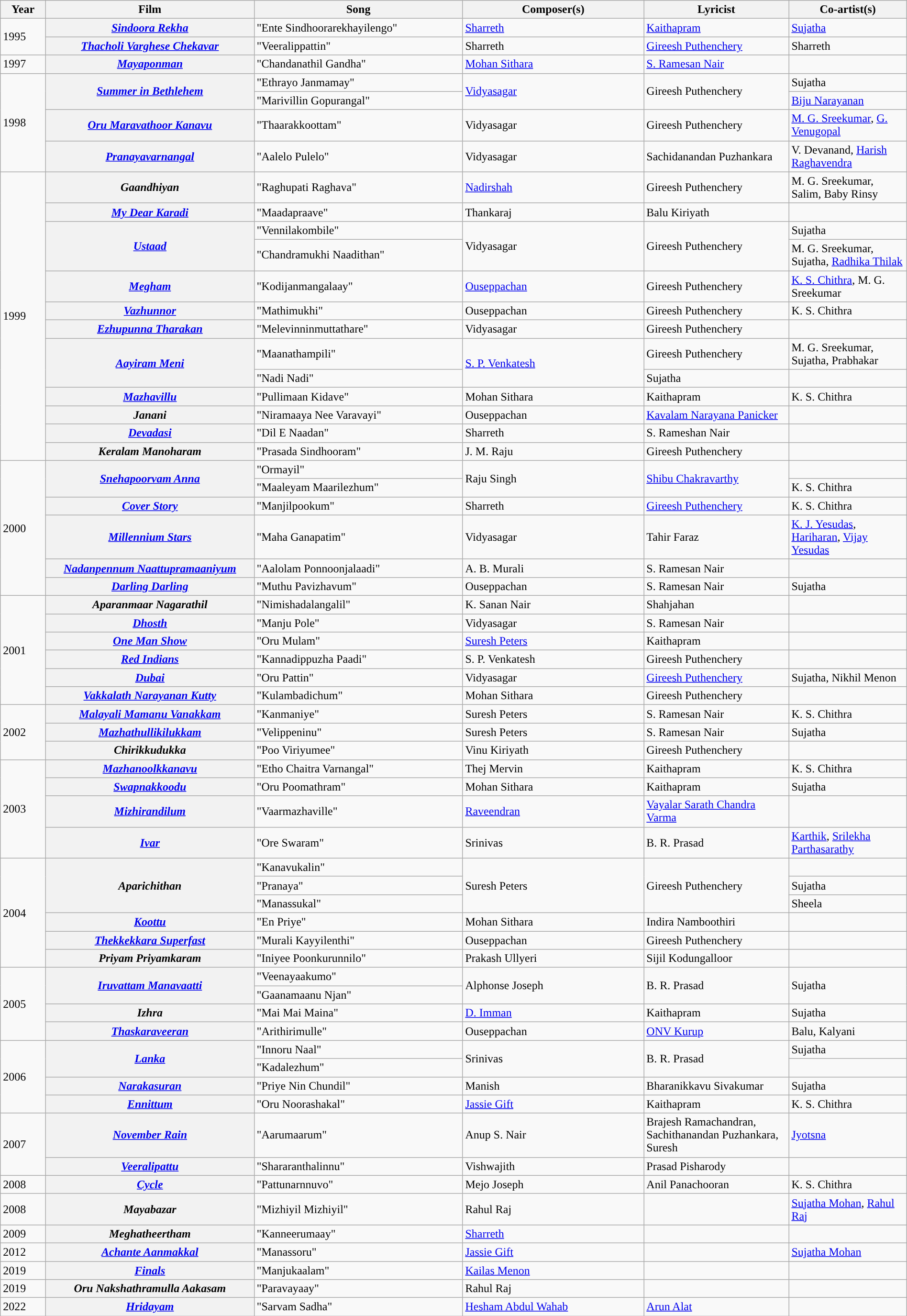<table class="wikitable plainrowheaders" width="100%" textcolor:#000;">
<tr style="background:#b0e0e66;">
<th scope="col" width=5%><strong>Year</strong></th>
<th scope="col" width=23%><strong>Film</strong></th>
<th scope="col" width=23%><strong>Song</strong></th>
<th scope="col" width=20%><strong>Composer(s)</strong></th>
<th scope="col" width=16%><strong>Lyricist</strong></th>
<th scope="col" width=18%><strong>Co-artist(s)</strong></th>
</tr>
<tr>
<td rowspan="2">1995</td>
<th><em><a href='#'>Sindoora Rekha</a></em></th>
<td>"Ente Sindhoorarekhayilengo"</td>
<td><a href='#'>Sharreth</a></td>
<td><a href='#'>Kaithapram</a></td>
<td><a href='#'>Sujatha</a></td>
</tr>
<tr>
<th><em><a href='#'>Thacholi Varghese Chekavar</a></em></th>
<td>"Veeralippattin"</td>
<td>Sharreth</td>
<td><a href='#'>Gireesh Puthenchery</a></td>
<td>Sharreth</td>
</tr>
<tr>
<td>1997</td>
<th><em><a href='#'>Mayaponman</a></em></th>
<td>"Chandanathil Gandha"</td>
<td><a href='#'>Mohan Sithara</a></td>
<td><a href='#'>S. Ramesan Nair</a></td>
<td></td>
</tr>
<tr>
<td rowspan=4>1998</td>
<th rowspan=2><em><a href='#'>Summer in Bethlehem</a></em></th>
<td>"Ethrayo Janmamay"</td>
<td rowspan=2><a href='#'>Vidyasagar</a></td>
<td rowspan=2>Gireesh Puthenchery</td>
<td>Sujatha</td>
</tr>
<tr>
<td>"Marivillin Gopurangal"</td>
<td><a href='#'>Biju Narayanan</a></td>
</tr>
<tr>
<th><em><a href='#'>Oru Maravathoor Kanavu</a></em></th>
<td>"Thaarakkoottam"</td>
<td>Vidyasagar</td>
<td>Gireesh Puthenchery</td>
<td><a href='#'>M. G. Sreekumar</a>, <a href='#'>G. Venugopal</a></td>
</tr>
<tr>
<th><em><a href='#'>Pranayavarnangal</a></em></th>
<td>"Aalelo Pulelo"</td>
<td>Vidyasagar</td>
<td>Sachidanandan Puzhankara</td>
<td>V. Devanand, <a href='#'>Harish Raghavendra</a></td>
</tr>
<tr>
<td rowspan="13">1999</td>
<th><em>Gaandhiyan</em></th>
<td>"Raghupati Raghava"</td>
<td><a href='#'>Nadirshah</a></td>
<td>Gireesh Puthenchery</td>
<td>M. G. Sreekumar, Salim, Baby Rinsy</td>
</tr>
<tr>
<th><em><a href='#'>My Dear Karadi</a></em></th>
<td>"Maadapraave"</td>
<td>Thankaraj</td>
<td>Balu Kiriyath</td>
<td></td>
</tr>
<tr>
<th rowspan="2"><em><a href='#'>Ustaad</a></em></th>
<td>"Vennilakombile"</td>
<td rowspan="2">Vidyasagar</td>
<td rowspan="2">Gireesh Puthenchery</td>
<td>Sujatha</td>
</tr>
<tr>
<td>"Chandramukhi Naadithan"</td>
<td>M. G. Sreekumar, Sujatha, <a href='#'>Radhika Thilak</a></td>
</tr>
<tr>
<th><em><a href='#'>Megham</a></em></th>
<td>"Kodijanmangalaay"</td>
<td><a href='#'>Ouseppachan</a></td>
<td>Gireesh Puthenchery</td>
<td><a href='#'>K. S. Chithra</a>, M. G. Sreekumar</td>
</tr>
<tr>
<th><em><a href='#'>Vazhunnor</a></em></th>
<td>"Mathimukhi"</td>
<td>Ouseppachan</td>
<td>Gireesh Puthenchery</td>
<td>K. S. Chithra</td>
</tr>
<tr>
<th><em><a href='#'>Ezhupunna Tharakan</a></em></th>
<td>"Melevinninmuttathare"</td>
<td>Vidyasagar</td>
<td>Gireesh Puthenchery</td>
<td></td>
</tr>
<tr>
<th rowspan="2"><em><a href='#'>Aayiram Meni</a></em></th>
<td>"Maanathampili"</td>
<td rowspan="2"><a href='#'>S. P. Venkatesh</a></td>
<td>Gireesh Puthenchery</td>
<td>M. G. Sreekumar, Sujatha, Prabhakar</td>
</tr>
<tr>
<td>"Nadi Nadi"</td>
<td>Sujatha</td>
</tr>
<tr>
<th><em><a href='#'>Mazhavillu</a></em></th>
<td>"Pullimaan Kidave"</td>
<td>Mohan Sithara</td>
<td>Kaithapram</td>
<td>K. S. Chithra</td>
</tr>
<tr>
<th><em>Janani</em></th>
<td>"Niramaaya Nee Varavayi"</td>
<td>Ouseppachan</td>
<td><a href='#'>Kavalam Narayana Panicker</a></td>
<td></td>
</tr>
<tr>
<th><em><a href='#'>Devadasi</a></em></th>
<td>"Dil E Naadan"</td>
<td>Sharreth</td>
<td>S. Rameshan Nair</td>
<td></td>
</tr>
<tr>
<th><em>Keralam Manoharam</em></th>
<td>"Prasada Sindhooram"</td>
<td>J. M. Raju</td>
<td>Gireesh Puthenchery</td>
<td></td>
</tr>
<tr>
<td rowspan="6">2000</td>
<th rowspan="2"><em><a href='#'>Snehapoorvam Anna</a></em></th>
<td>"Ormayil"</td>
<td rowspan="2">Raju Singh</td>
<td rowspan="2"><a href='#'>Shibu Chakravarthy</a></td>
<td></td>
</tr>
<tr>
<td>"Maaleyam Maarilezhum"</td>
<td>K. S. Chithra</td>
</tr>
<tr>
<th><em><a href='#'>Cover Story</a></em></th>
<td>"Manjilpookum"</td>
<td>Sharreth</td>
<td><a href='#'>Gireesh Puthenchery</a></td>
<td>K. S. Chithra</td>
</tr>
<tr>
<th><em><a href='#'>Millennium Stars</a></em></th>
<td>"Maha Ganapatim"</td>
<td>Vidyasagar</td>
<td>Tahir Faraz</td>
<td><a href='#'>K. J. Yesudas</a>, <a href='#'>Hariharan</a>, <a href='#'>Vijay Yesudas</a></td>
</tr>
<tr>
<th><em><a href='#'>Nadanpennum Naattupramaaniyum</a></em></th>
<td>"Aalolam Ponnoonjalaadi"</td>
<td>A. B. Murali</td>
<td>S. Ramesan Nair</td>
<td></td>
</tr>
<tr>
<th><em><a href='#'>Darling Darling</a></em></th>
<td>"Muthu Pavizhavum"</td>
<td>Ouseppachan</td>
<td>S. Ramesan Nair</td>
<td>Sujatha</td>
</tr>
<tr>
<td rowspan="6">2001</td>
<th><em>Aparanmaar Nagarathil</em></th>
<td>"Nimishadalangalil"</td>
<td>K. Sanan Nair</td>
<td>Shahjahan</td>
<td></td>
</tr>
<tr>
<th><em><a href='#'>Dhosth</a></em></th>
<td>"Manju Pole"</td>
<td>Vidyasagar</td>
<td>S. Ramesan Nair</td>
<td></td>
</tr>
<tr>
<th><em><a href='#'>One Man Show</a></em></th>
<td>"Oru Mulam"</td>
<td><a href='#'>Suresh Peters</a></td>
<td>Kaithapram</td>
<td></td>
</tr>
<tr>
<th><em><a href='#'>Red Indians</a></em></th>
<td>"Kannadippuzha Paadi"</td>
<td>S. P. Venkatesh</td>
<td>Gireesh Puthenchery</td>
<td></td>
</tr>
<tr>
<th><em><a href='#'>Dubai</a></em></th>
<td>"Oru Pattin"</td>
<td>Vidyasagar</td>
<td><a href='#'>Gireesh Puthenchery</a></td>
<td>Sujatha, Nikhil Menon</td>
</tr>
<tr>
<th><em><a href='#'>Vakkalath Narayanan Kutty</a></em></th>
<td>"Kulambadichum"</td>
<td>Mohan Sithara</td>
<td>Gireesh Puthenchery</td>
<td></td>
</tr>
<tr>
<td rowspan="3">2002</td>
<th><em><a href='#'>Malayali Mamanu Vanakkam</a></em></th>
<td>"Kanmaniye"</td>
<td>Suresh Peters</td>
<td>S. Ramesan Nair</td>
<td>K. S. Chithra</td>
</tr>
<tr>
<th><em><a href='#'>Mazhathullikilukkam</a></em></th>
<td>"Velippeninu"</td>
<td>Suresh Peters</td>
<td>S. Ramesan Nair</td>
<td>Sujatha</td>
</tr>
<tr>
<th><em>Chirikkudukka</em></th>
<td>"Poo Viriyumee"</td>
<td>Vinu Kiriyath</td>
<td>Gireesh Puthenchery</td>
<td></td>
</tr>
<tr>
<td rowspan="4">2003</td>
<th><em><a href='#'>Mazhanoolkkanavu</a></em></th>
<td>"Etho Chaitra Varnangal"</td>
<td>Thej Mervin</td>
<td>Kaithapram</td>
<td>K. S. Chithra</td>
</tr>
<tr>
<th><em><a href='#'>Swapnakkoodu</a></em></th>
<td>"Oru Poomathram"</td>
<td>Mohan Sithara</td>
<td>Kaithapram</td>
<td>Sujatha</td>
</tr>
<tr>
<th><em><a href='#'>Mizhirandilum</a></em></th>
<td>"Vaarmazhaville"</td>
<td><a href='#'>Raveendran</a></td>
<td><a href='#'>Vayalar Sarath Chandra Varma</a></td>
<td></td>
</tr>
<tr>
<th><em><a href='#'>Ivar</a></em></th>
<td>"Ore Swaram"</td>
<td>Srinivas</td>
<td>B. R. Prasad</td>
<td><a href='#'>Karthik</a>, <a href='#'>Srilekha Parthasarathy</a></td>
</tr>
<tr>
<td rowspan="6">2004</td>
<th rowspan="3"><em>Aparichithan</em></th>
<td>"Kanavukalin"</td>
<td rowspan="3">Suresh Peters</td>
<td rowspan="3">Gireesh Puthenchery</td>
<td></td>
</tr>
<tr>
<td>"Pranaya"</td>
<td>Sujatha</td>
</tr>
<tr>
<td>"Manassukal"</td>
<td>Sheela</td>
</tr>
<tr>
<th><em><a href='#'>Koottu</a></em></th>
<td>"En Priye"</td>
<td>Mohan Sithara</td>
<td>Indira Namboothiri</td>
<td></td>
</tr>
<tr>
<th><em><a href='#'>Thekkekkara Superfast</a></em></th>
<td>"Murali Kayyilenthi"</td>
<td>Ouseppachan</td>
<td>Gireesh Puthenchery</td>
<td></td>
</tr>
<tr>
<th><em>Priyam Priyamkaram</em></th>
<td>"Iniyee Poonkurunnilo"</td>
<td>Prakash Ullyeri</td>
<td>Sijil Kodungalloor</td>
<td></td>
</tr>
<tr>
<td rowspan="4">2005</td>
<th rowspan="2"><em><a href='#'>Iruvattam Manavaatti</a></em></th>
<td>"Veenayaakumo"</td>
<td rowspan="2">Alphonse Joseph</td>
<td rowspan="2">B. R. Prasad</td>
<td rowspan="2">Sujatha</td>
</tr>
<tr>
<td>"Gaanamaanu Njan"</td>
</tr>
<tr>
<th><em>Izhra</em></th>
<td>"Mai Mai Maina"</td>
<td><a href='#'>D. Imman</a></td>
<td>Kaithapram</td>
<td>Sujatha</td>
</tr>
<tr>
<th><em><a href='#'>Thaskaraveeran</a></em></th>
<td>"Arithirimulle"</td>
<td>Ouseppachan</td>
<td><a href='#'>ONV Kurup</a></td>
<td>Balu, Kalyani</td>
</tr>
<tr>
<td rowspan="4">2006</td>
<th rowspan="2"><em><a href='#'>Lanka</a></em></th>
<td>"Innoru Naal"</td>
<td rowspan="2">Srinivas</td>
<td rowspan="2">B. R. Prasad</td>
<td>Sujatha</td>
</tr>
<tr>
<td>"Kadalezhum"</td>
<td></td>
</tr>
<tr>
<th><em><a href='#'>Narakasuran</a></em></th>
<td>"Priye Nin Chundil"</td>
<td>Manish</td>
<td>Bharanikkavu Sivakumar</td>
<td>Sujatha</td>
</tr>
<tr>
<th><em><a href='#'>Ennittum</a></em></th>
<td>"Oru Noorashakal"</td>
<td><a href='#'>Jassie Gift</a></td>
<td>Kaithapram</td>
<td>K. S. Chithra</td>
</tr>
<tr>
<td rowspan="2">2007</td>
<th><em><a href='#'>November Rain</a></em></th>
<td>"Aarumaarum"</td>
<td>Anup S. Nair</td>
<td>Brajesh Ramachandran, Sachithanandan Puzhankara, Suresh</td>
<td><a href='#'>Jyotsna</a></td>
</tr>
<tr>
<th><em><a href='#'>Veeralipattu</a></em></th>
<td>"Shararanthalinnu"</td>
<td>Vishwajith</td>
<td>Prasad Pisharody</td>
<td></td>
</tr>
<tr>
<td>2008</td>
<th><em><a href='#'>Cycle</a></em></th>
<td>"Pattunarnnuvo"</td>
<td>Mejo Joseph</td>
<td>Anil Panachooran</td>
<td>K. S. Chithra</td>
</tr>
<tr>
<td>2008</td>
<th><em>Mayabazar</em></th>
<td>"Mizhiyil Mizhiyil"</td>
<td>Rahul Raj</td>
<td></td>
<td><a href='#'>Sujatha Mohan</a>, <a href='#'>Rahul Raj</a></td>
</tr>
<tr>
<td>2009</td>
<th><em>Meghatheertham</em></th>
<td>"Kanneerumaay"</td>
<td><a href='#'>Sharreth</a></td>
<td></td>
<td></td>
</tr>
<tr>
<td>2012</td>
<th><em><a href='#'>Achante Aanmakkal</a></em></th>
<td>"Manassoru"</td>
<td><a href='#'>Jassie Gift</a></td>
<td></td>
<td><a href='#'>Sujatha Mohan</a></td>
</tr>
<tr>
<td>2019</td>
<th><em><a href='#'>Finals</a></em></th>
<td>"Manjukaalam"</td>
<td><a href='#'>Kailas Menon</a></td>
<td></td>
<td></td>
</tr>
<tr>
<td>2019</td>
<th><em>Oru Nakshathramulla Aakasam</em></th>
<td>"Paravayaay"</td>
<td>Rahul Raj</td>
<td></td>
<td></td>
</tr>
<tr>
<td>2022</td>
<th><em><a href='#'>Hridayam</a></em></th>
<td>"Sarvam Sadha"</td>
<td><a href='#'>Hesham Abdul Wahab</a></td>
<td><a href='#'>Arun Alat</a></td>
<td></td>
</tr>
</table>
